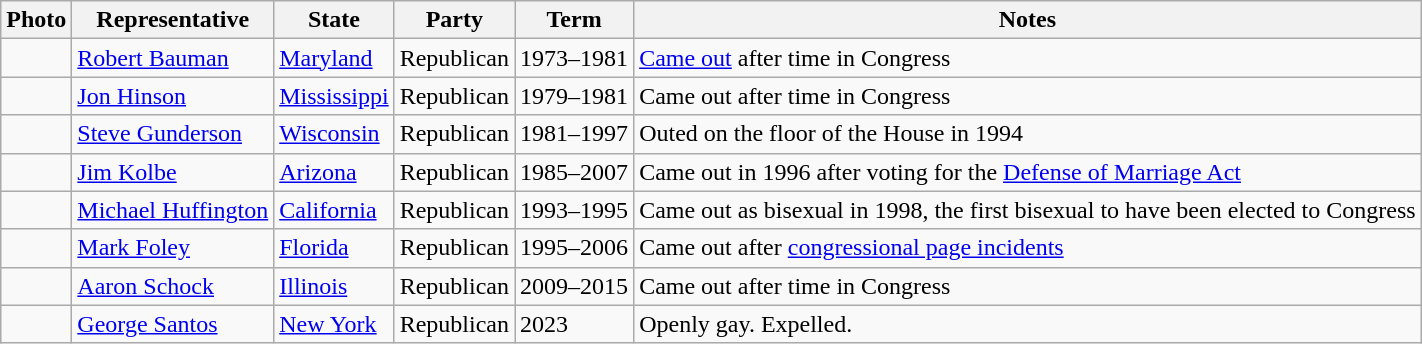<table class="wikitable sortable">
<tr ">
<th>Photo</th>
<th>Representative</th>
<th>State</th>
<th>Party</th>
<th>Term</th>
<th>Notes</th>
</tr>
<tr>
<td></td>
<td><a href='#'>Robert Bauman</a></td>
<td><a href='#'>Maryland</a></td>
<td>Republican</td>
<td>1973–1981</td>
<td><a href='#'>Came out</a> after time in Congress</td>
</tr>
<tr>
<td></td>
<td><a href='#'>Jon Hinson</a></td>
<td><a href='#'>Mississippi</a></td>
<td>Republican</td>
<td>1979–1981</td>
<td>Came out after time in Congress</td>
</tr>
<tr>
<td></td>
<td><a href='#'>Steve Gunderson</a></td>
<td><a href='#'>Wisconsin</a></td>
<td>Republican</td>
<td>1981–1997</td>
<td>Outed on the floor of the House in 1994</td>
</tr>
<tr>
<td></td>
<td><a href='#'>Jim Kolbe</a></td>
<td><a href='#'>Arizona</a></td>
<td>Republican</td>
<td>1985–2007</td>
<td>Came out in 1996 after voting for the <a href='#'>Defense of Marriage Act</a></td>
</tr>
<tr>
<td></td>
<td><a href='#'>Michael Huffington</a></td>
<td><a href='#'>California</a></td>
<td>Republican</td>
<td>1993–1995</td>
<td>Came out as bisexual in 1998, the first bisexual to have been elected to Congress</td>
</tr>
<tr>
<td></td>
<td><a href='#'>Mark Foley</a></td>
<td><a href='#'>Florida</a></td>
<td>Republican</td>
<td>1995–2006</td>
<td>Came out after <a href='#'>congressional page incidents</a></td>
</tr>
<tr>
<td></td>
<td><a href='#'>Aaron Schock</a></td>
<td><a href='#'>Illinois</a></td>
<td>Republican</td>
<td>2009–2015</td>
<td>Came out after time in Congress</td>
</tr>
<tr>
<td></td>
<td><a href='#'>George Santos</a></td>
<td><a href='#'>New York</a></td>
<td>Republican</td>
<td>2023</td>
<td>Openly gay. Expelled.</td>
</tr>
</table>
